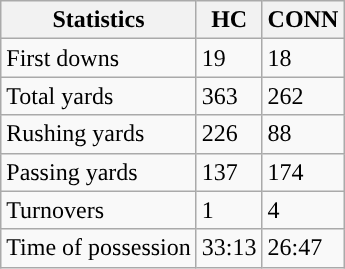<table class="wikitable" style="float: left;">
<tr>
<th>Statistics</th>
<th>HC</th>
<th>CONN</th>
</tr>
<tr>
<td>First downs</td>
<td>19</td>
<td>18</td>
</tr>
<tr>
<td>Total yards</td>
<td>363</td>
<td>262</td>
</tr>
<tr>
<td>Rushing yards</td>
<td>226</td>
<td>88</td>
</tr>
<tr>
<td>Passing yards</td>
<td>137</td>
<td>174</td>
</tr>
<tr>
<td>Turnovers</td>
<td>1</td>
<td>4</td>
</tr>
<tr>
<td>Time of possession</td>
<td>33:13</td>
<td>26:47</td>
</tr>
</table>
